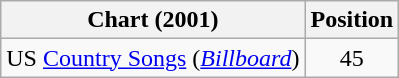<table class="wikitable sortable">
<tr>
<th scope="col">Chart (2001)</th>
<th scope="col">Position</th>
</tr>
<tr>
<td>US <a href='#'>Country Songs</a> (<em><a href='#'>Billboard</a></em>)</td>
<td align="center">45</td>
</tr>
</table>
